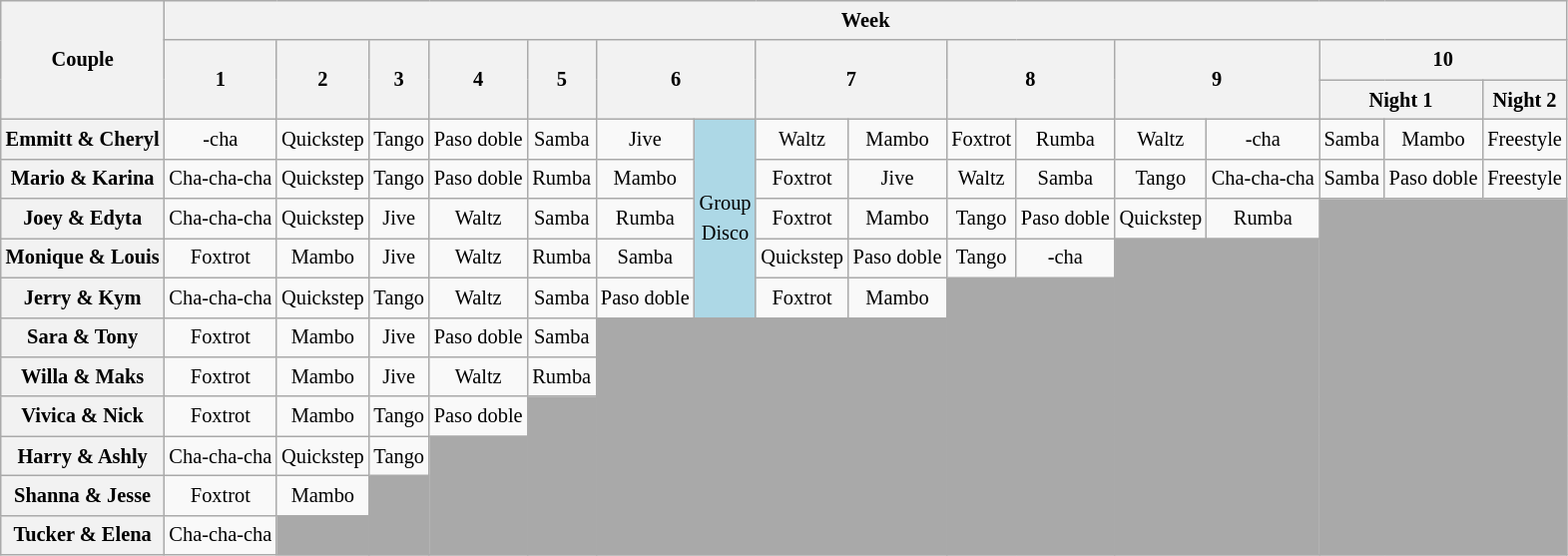<table class="wikitable unsortable" style="text-align:center; font-size:85%; line-height:20px">
<tr>
<th scope="col" rowspan="3">Couple</th>
<th colspan="16">Week</th>
</tr>
<tr>
<th rowspan="2" scope="col">1</th>
<th rowspan="2" scope="col">2</th>
<th rowspan="2" scope="col">3</th>
<th rowspan="2" scope="col">4</th>
<th rowspan="2" scope="col">5</th>
<th colspan="2" rowspan="2" scope="col">6</th>
<th colspan="2" rowspan="2" scope="col">7</th>
<th colspan="2" rowspan="2" scope="col">8</th>
<th colspan="2" rowspan="2" scope="col">9</th>
<th colspan="3" scope="col">10</th>
</tr>
<tr>
<th colspan=2>Night 1</th>
<th>Night 2</th>
</tr>
<tr>
<th scope="row">Emmitt & Cheryl</th>
<td>-cha</td>
<td>Quickstep</td>
<td>Tango</td>
<td>Paso doble</td>
<td>Samba</td>
<td>Jive</td>
<td rowspan="5" bgcolor="lightblue">Group<br>Disco</td>
<td>Waltz</td>
<td>Mambo</td>
<td>Foxtrot</td>
<td>Rumba</td>
<td>Waltz</td>
<td>-cha</td>
<td>Samba</td>
<td>Mambo</td>
<td>Freestyle</td>
</tr>
<tr>
<th scope="row">Mario & Karina</th>
<td>Cha-cha-cha</td>
<td>Quickstep</td>
<td>Tango</td>
<td>Paso doble</td>
<td>Rumba</td>
<td>Mambo</td>
<td>Foxtrot</td>
<td>Jive</td>
<td>Waltz</td>
<td>Samba</td>
<td>Tango</td>
<td>Cha-cha-cha</td>
<td>Samba</td>
<td>Paso doble</td>
<td>Freestyle</td>
</tr>
<tr>
<th scope="row">Joey & Edyta</th>
<td>Cha-cha-cha</td>
<td>Quickstep</td>
<td>Jive</td>
<td>Waltz</td>
<td>Samba</td>
<td>Rumba</td>
<td>Foxtrot</td>
<td>Mambo</td>
<td>Tango</td>
<td>Paso doble</td>
<td>Quickstep</td>
<td>Rumba</td>
<td colspan="3" rowspan="9" style="background:darkgray"></td>
</tr>
<tr>
<th scope="row">Monique & Louis</th>
<td>Foxtrot</td>
<td>Mambo</td>
<td>Jive</td>
<td>Waltz</td>
<td>Rumba</td>
<td>Samba</td>
<td>Quickstep</td>
<td>Paso doble</td>
<td>Tango</td>
<td>-cha</td>
<td colspan="2" rowspan="8" style="background:darkgrey"></td>
</tr>
<tr>
<th scope="row">Jerry & Kym</th>
<td>Cha-cha-cha</td>
<td>Quickstep</td>
<td>Tango</td>
<td>Waltz</td>
<td>Samba</td>
<td>Paso doble</td>
<td>Foxtrot</td>
<td>Mambo</td>
<td colspan="2" rowspan="7" style="background:darkgrey"></td>
</tr>
<tr>
<th scope="row">Sara & Tony</th>
<td>Foxtrot</td>
<td>Mambo</td>
<td>Jive</td>
<td>Paso doble</td>
<td>Samba</td>
<td colspan="4" rowspan="6" style="background:darkgrey"></td>
</tr>
<tr>
<th scope="row">Willa & Maks</th>
<td>Foxtrot</td>
<td>Mambo</td>
<td>Jive</td>
<td>Waltz</td>
<td>Rumba</td>
</tr>
<tr>
<th scope="row">Vivica & Nick</th>
<td>Foxtrot</td>
<td>Mambo</td>
<td>Tango</td>
<td>Paso doble</td>
<td rowspan="4" style="background:darkgrey"></td>
</tr>
<tr>
<th scope="row">Harry & Ashly</th>
<td>Cha-cha-cha</td>
<td>Quickstep</td>
<td>Tango</td>
<td rowspan="3" style="background:darkgrey"></td>
</tr>
<tr>
<th scope="row">Shanna & Jesse</th>
<td>Foxtrot</td>
<td>Mambo</td>
<td rowspan="2" style="background:darkgrey"></td>
</tr>
<tr>
<th scope="row">Tucker & Elena</th>
<td>Cha-cha-cha</td>
<td style="background:darkgrey"></td>
</tr>
</table>
